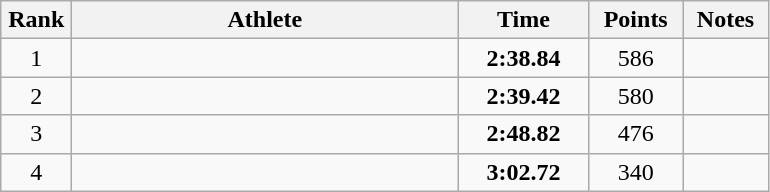<table class="wikitable" style="text-align:center">
<tr>
<th width=40>Rank</th>
<th width=250>Athlete</th>
<th width=80>Time</th>
<th width=55>Points</th>
<th width=50>Notes</th>
</tr>
<tr>
<td>1</td>
<td align=left></td>
<td><strong>2:38.84</strong></td>
<td>586</td>
<td></td>
</tr>
<tr>
<td>2</td>
<td align=left></td>
<td><strong>2:39.42</strong></td>
<td>580</td>
<td></td>
</tr>
<tr>
<td>3</td>
<td align=left></td>
<td><strong>2:48.82</strong></td>
<td>476</td>
<td></td>
</tr>
<tr>
<td>4</td>
<td align=left></td>
<td><strong>3:02.72</strong></td>
<td>340</td>
<td></td>
</tr>
</table>
